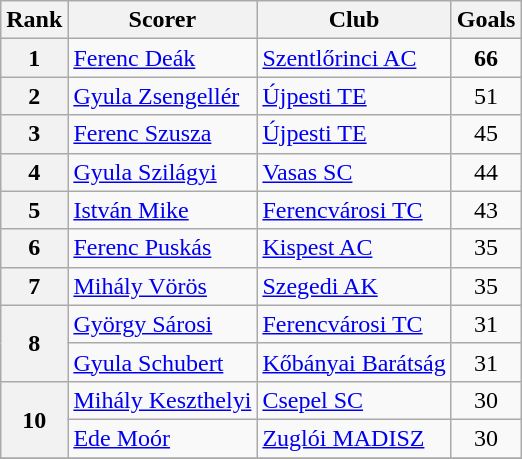<table class="wikitable" style="text-align:center">
<tr>
<th>Rank</th>
<th>Scorer</th>
<th>Club</th>
<th>Goals</th>
</tr>
<tr>
<th rowspan="1">1</th>
<td align=left> <a href='#'>Ferenc Deák</a></td>
<td align=left><a href='#'>Szentlőrinci AC</a></td>
<td><strong>66</strong></td>
</tr>
<tr>
<th rowspan="1">2</th>
<td align=left> <a href='#'>Gyula Zsengellér</a></td>
<td align=left><a href='#'>Újpesti TE</a></td>
<td>51</td>
</tr>
<tr>
<th rowspan="1">3</th>
<td align=left> <a href='#'>Ferenc Szusza</a></td>
<td align=left><a href='#'>Újpesti TE</a></td>
<td>45</td>
</tr>
<tr>
<th rowspan="1">4</th>
<td align=left> <a href='#'>Gyula Szilágyi</a></td>
<td align=left><a href='#'>Vasas SC</a></td>
<td>44</td>
</tr>
<tr>
<th rowspan="1">5</th>
<td align=left> <a href='#'>István Mike</a></td>
<td align=left><a href='#'>Ferencvárosi TC</a></td>
<td>43</td>
</tr>
<tr>
<th rowspan="1">6</th>
<td align=left> <a href='#'>Ferenc Puskás</a></td>
<td align=left><a href='#'>Kispest AC</a></td>
<td>35</td>
</tr>
<tr>
<th rowspan="1">7</th>
<td align=left> <a href='#'>Mihály Vörös</a></td>
<td align=left><a href='#'>Szegedi AK</a></td>
<td>35</td>
</tr>
<tr>
<th rowspan="2">8</th>
<td align=left> <a href='#'>György Sárosi</a></td>
<td align=left><a href='#'>Ferencvárosi TC</a></td>
<td>31</td>
</tr>
<tr>
<td align=left> <a href='#'>Gyula Schubert</a></td>
<td align=left><a href='#'>Kőbányai Barátság</a></td>
<td>31</td>
</tr>
<tr>
<th rowspan="2">10</th>
<td align=left> <a href='#'>Mihály Keszthelyi</a></td>
<td align=left><a href='#'>Csepel SC</a></td>
<td>30</td>
</tr>
<tr>
<td align=left> <a href='#'>Ede Moór</a></td>
<td align=left><a href='#'>Zuglói MADISZ</a></td>
<td>30</td>
</tr>
<tr>
</tr>
</table>
